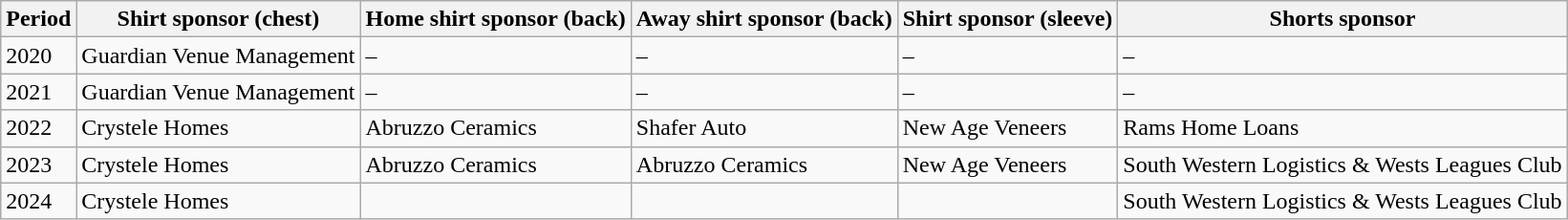<table class="wikitable">
<tr>
<th>Period</th>
<th>Shirt sponsor (chest)</th>
<th>Home shirt sponsor (back)</th>
<th>Away shirt sponsor (back)</th>
<th>Shirt sponsor (sleeve)</th>
<th>Shorts sponsor</th>
</tr>
<tr>
<td>2020</td>
<td>Guardian Venue Management</td>
<td>–</td>
<td>–</td>
<td>–</td>
<td>–</td>
</tr>
<tr>
<td>2021</td>
<td>Guardian Venue Management</td>
<td>–</td>
<td>–</td>
<td>–</td>
<td>–</td>
</tr>
<tr>
<td>2022</td>
<td>Crystele Homes</td>
<td>Abruzzo Ceramics</td>
<td>Shafer Auto</td>
<td>New Age Veneers</td>
<td>Rams Home Loans</td>
</tr>
<tr>
<td>2023</td>
<td>Crystele Homes</td>
<td>Abruzzo Ceramics</td>
<td>Abruzzo Ceramics</td>
<td>New Age Veneers</td>
<td>South Western Logistics & Wests Leagues Club</td>
</tr>
<tr>
<td>2024</td>
<td>Crystele Homes</td>
<td></td>
<td></td>
<td></td>
<td>South Western Logistics & Wests Leagues Club</td>
</tr>
</table>
